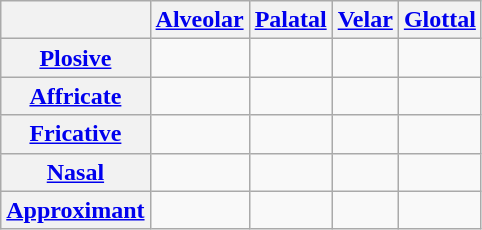<table class="wikitable" style="text-align:center">
<tr>
<th></th>
<th><a href='#'>Alveolar</a></th>
<th><a href='#'>Palatal</a></th>
<th><a href='#'>Velar</a></th>
<th><a href='#'>Glottal</a></th>
</tr>
<tr>
<th><a href='#'>Plosive</a></th>
<td></td>
<td></td>
<td>   </td>
<td></td>
</tr>
<tr>
<th><a href='#'>Affricate</a></th>
<td></td>
<td></td>
<td></td>
<td></td>
</tr>
<tr>
<th><a href='#'>Fricative</a></th>
<td></td>
<td></td>
<td></td>
<td></td>
</tr>
<tr>
<th><a href='#'>Nasal</a></th>
<td></td>
<td></td>
<td></td>
<td></td>
</tr>
<tr>
<th><a href='#'>Approximant</a></th>
<td></td>
<td></td>
<td></td>
<td></td>
</tr>
</table>
